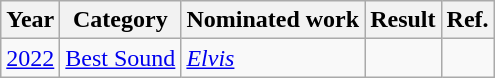<table class="wikitable">
<tr>
<th>Year</th>
<th>Category</th>
<th>Nominated work</th>
<th>Result</th>
<th>Ref.</th>
</tr>
<tr>
<td><a href='#'>2022</a></td>
<td><a href='#'>Best Sound</a></td>
<td><em><a href='#'>Elvis</a></em></td>
<td></td>
<td></td>
</tr>
</table>
